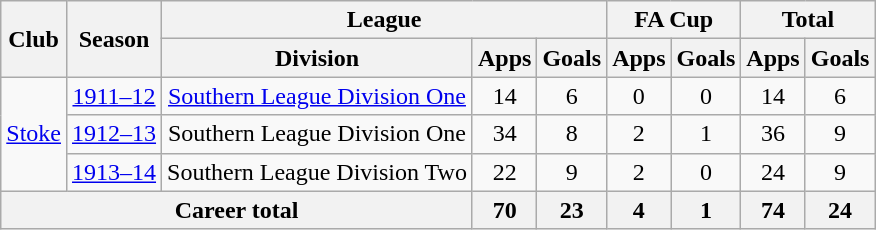<table class="wikitable" style="text-align: center;">
<tr>
<th rowspan="2">Club</th>
<th rowspan="2">Season</th>
<th colspan="3">League</th>
<th colspan="2">FA Cup</th>
<th colspan="2">Total</th>
</tr>
<tr>
<th>Division</th>
<th>Apps</th>
<th>Goals</th>
<th>Apps</th>
<th>Goals</th>
<th>Apps</th>
<th>Goals</th>
</tr>
<tr>
<td rowspan=3><a href='#'>Stoke</a></td>
<td><a href='#'>1911–12</a></td>
<td><a href='#'>Southern League Division One</a></td>
<td>14</td>
<td>6</td>
<td>0</td>
<td>0</td>
<td>14</td>
<td>6</td>
</tr>
<tr>
<td><a href='#'>1912–13</a></td>
<td>Southern League Division One</td>
<td>34</td>
<td>8</td>
<td>2</td>
<td>1</td>
<td>36</td>
<td>9</td>
</tr>
<tr>
<td><a href='#'>1913–14</a></td>
<td>Southern League Division Two</td>
<td>22</td>
<td>9</td>
<td>2</td>
<td>0</td>
<td>24</td>
<td>9</td>
</tr>
<tr>
<th colspan="3">Career total</th>
<th>70</th>
<th>23</th>
<th>4</th>
<th>1</th>
<th>74</th>
<th>24</th>
</tr>
</table>
